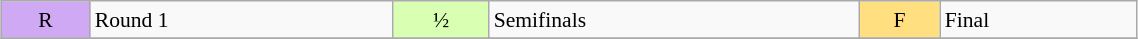<table class="wikitable" style="margin:0.5em auto; font-size:90%; line-height:1.25em;" width=60%;>
<tr>
<td bgcolor="#D0A9F5" align=center>R</td>
<td>Round 1</td>
<td bgcolor="#D9FFB2" align=center>½</td>
<td>Semifinals</td>
<td bgcolor="#FFDF80" align=center>F</td>
<td>Final</td>
</tr>
<tr>
</tr>
</table>
